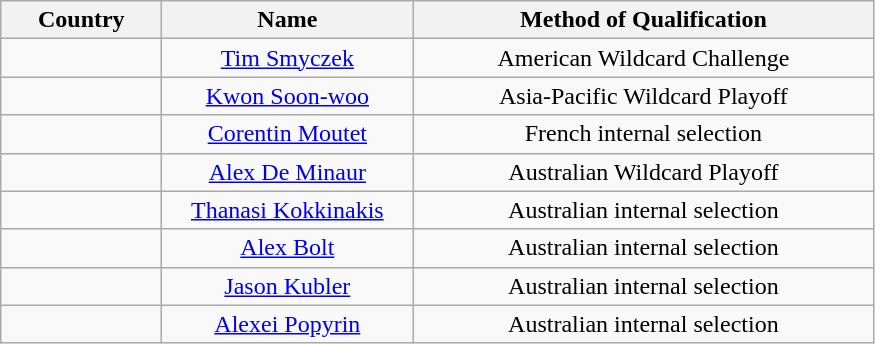<table class="wikitable" style="text-align: center;">
<tr>
<th style="width:100px;">Country</th>
<th width=160>Name</th>
<th width=300>Method of Qualification</th>
</tr>
<tr>
<td></td>
<td><a href='#'>Tim Smyczek</a></td>
<td>American Wildcard Challenge</td>
</tr>
<tr>
<td></td>
<td><a href='#'>Kwon Soon-woo</a></td>
<td>Asia-Pacific Wildcard Playoff</td>
</tr>
<tr>
<td></td>
<td><a href='#'>Corentin Moutet</a></td>
<td>French internal selection</td>
</tr>
<tr>
<td></td>
<td><a href='#'>Alex De Minaur</a></td>
<td>Australian Wildcard Playoff</td>
</tr>
<tr>
<td></td>
<td><a href='#'>Thanasi Kokkinakis</a></td>
<td>Australian internal selection</td>
</tr>
<tr>
<td></td>
<td><a href='#'>Alex Bolt</a></td>
<td>Australian internal selection</td>
</tr>
<tr>
<td></td>
<td><a href='#'>Jason Kubler</a></td>
<td>Australian internal selection</td>
</tr>
<tr>
<td></td>
<td><a href='#'>Alexei Popyrin</a></td>
<td>Australian internal selection</td>
</tr>
</table>
